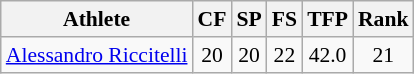<table class="wikitable" border="1" style="font-size:90%">
<tr>
<th>Athlete</th>
<th>CF</th>
<th>SP</th>
<th>FS</th>
<th>TFP</th>
<th>Rank</th>
</tr>
<tr align=center>
<td align=left><a href='#'>Alessandro Riccitelli</a></td>
<td>20</td>
<td>20</td>
<td>22</td>
<td>42.0</td>
<td>21</td>
</tr>
</table>
